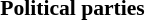<table class="toccolours" style="font-size:90%" width="250">
<tr>
<th>Political parties</th>
</tr>
<tr>
<td><br>

</td>
</tr>
</table>
